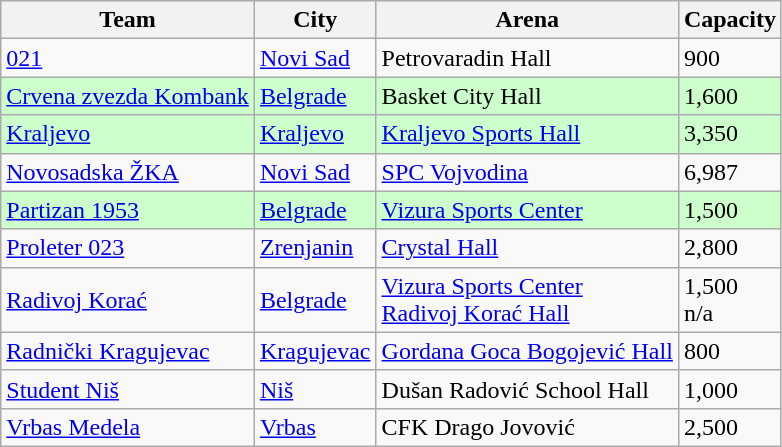<table class="wikitable sortable">
<tr>
<th>Team</th>
<th>City</th>
<th>Arena</th>
<th>Capacity</th>
</tr>
<tr>
<td><a href='#'>021</a></td>
<td><a href='#'>Novi Sad</a></td>
<td>Petrovaradin Hall</td>
<td>900</td>
</tr>
<tr bgcolor=#ccffcc>
<td><a href='#'>Crvena zvezda Kombank</a></td>
<td><a href='#'>Belgrade</a></td>
<td>Basket City Hall</td>
<td>1,600</td>
</tr>
<tr bgcolor=#ccffcc>
<td><a href='#'>Kraljevo</a></td>
<td><a href='#'>Kraljevo</a></td>
<td><a href='#'>Kraljevo Sports Hall</a></td>
<td>3,350</td>
</tr>
<tr>
<td><a href='#'>Novosadska ŽKA</a></td>
<td><a href='#'>Novi Sad</a></td>
<td><a href='#'>SPC Vojvodina</a></td>
<td>6,987</td>
</tr>
<tr bgcolor=#ccffcc>
<td><a href='#'>Partizan 1953</a></td>
<td><a href='#'>Belgrade</a></td>
<td><a href='#'>Vizura Sports Center</a></td>
<td>1,500</td>
</tr>
<tr>
<td><a href='#'>Proleter 023</a></td>
<td><a href='#'>Zrenjanin</a></td>
<td><a href='#'>Crystal Hall</a></td>
<td>2,800</td>
</tr>
<tr>
<td><a href='#'>Radivoj Korać</a></td>
<td><a href='#'>Belgrade</a></td>
<td><a href='#'>Vizura Sports Center</a><br><a href='#'>Radivoj Korać Hall</a></td>
<td>1,500<br>n/a</td>
</tr>
<tr>
<td><a href='#'>Radnički Kragujevac</a></td>
<td><a href='#'>Kragujevac</a></td>
<td><a href='#'>Gordana Goca Bogojević Hall</a></td>
<td>800</td>
</tr>
<tr>
<td><a href='#'>Student Niš</a></td>
<td><a href='#'>Niš</a></td>
<td>Dušan Radović School Hall</td>
<td>1,000</td>
</tr>
<tr>
<td><a href='#'>Vrbas Medela</a></td>
<td><a href='#'>Vrbas</a></td>
<td>CFK Drago Jovović</td>
<td>2,500</td>
</tr>
</table>
